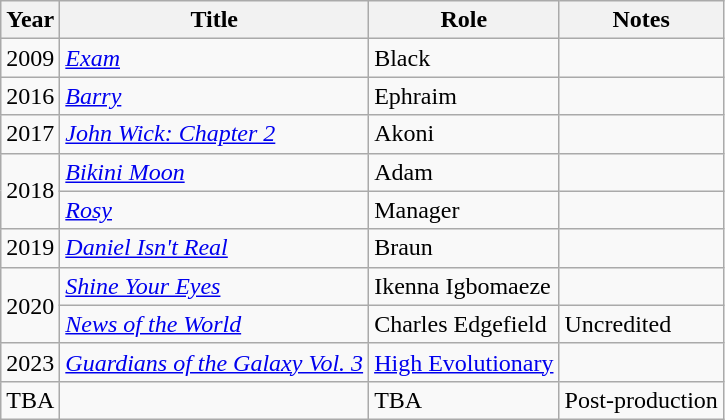<table class="wikitable">
<tr>
<th>Year</th>
<th>Title</th>
<th>Role</th>
<th>Notes</th>
</tr>
<tr>
<td>2009</td>
<td><em><a href='#'>Exam</a></em></td>
<td>Black</td>
<td></td>
</tr>
<tr>
<td>2016</td>
<td><em><a href='#'>Barry</a></em></td>
<td>Ephraim</td>
<td></td>
</tr>
<tr>
<td>2017</td>
<td><em><a href='#'>John Wick: Chapter 2</a></em></td>
<td>Akoni</td>
<td></td>
</tr>
<tr>
<td rowspan="2">2018</td>
<td><em><a href='#'>Bikini Moon</a></em></td>
<td>Adam</td>
<td></td>
</tr>
<tr>
<td><em><a href='#'>Rosy</a></em></td>
<td>Manager</td>
<td></td>
</tr>
<tr>
<td>2019</td>
<td><em><a href='#'>Daniel Isn't Real</a></em></td>
<td>Braun</td>
<td></td>
</tr>
<tr>
<td rowspan="2">2020</td>
<td><em><a href='#'>Shine Your Eyes</a></em></td>
<td>Ikenna Igbomaeze</td>
<td></td>
</tr>
<tr>
<td><em><a href='#'>News of the World</a></em></td>
<td>Charles Edgefield</td>
<td>Uncredited</td>
</tr>
<tr>
<td>2023</td>
<td><em><a href='#'>Guardians of the Galaxy Vol. 3</a></em></td>
<td><a href='#'>High Evolutionary</a></td>
<td></td>
</tr>
<tr>
<td>TBA</td>
<td></td>
<td>TBA</td>
<td>Post-production</td>
</tr>
</table>
